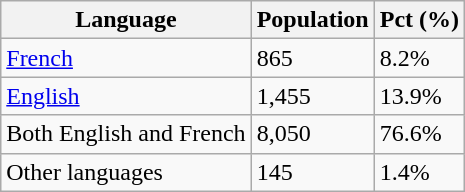<table class="wikitable">
<tr>
<th>Language</th>
<th>Population</th>
<th>Pct (%)</th>
</tr>
<tr>
<td><a href='#'>French</a></td>
<td>865</td>
<td>8.2%</td>
</tr>
<tr>
<td><a href='#'>English</a></td>
<td>1,455</td>
<td>13.9%</td>
</tr>
<tr>
<td>Both English and French</td>
<td>8,050</td>
<td>76.6%</td>
</tr>
<tr>
<td>Other languages</td>
<td>145</td>
<td>1.4%</td>
</tr>
</table>
